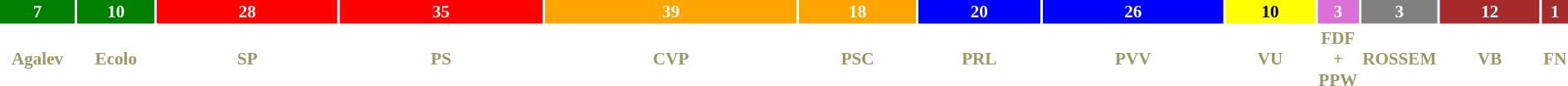<table style="width:100%; font-size:88%; text-align:center;">
<tr style="font-weight:bold">
<td style="background:green; width:4.9%; color:white">7</td>
<td style="background:green; width:5.1%; color:white">10</td>
<td style="background:red; width:12.0%; color:white">28</td>
<td style="background:red; width:13.5%; color:white">35</td>
<td style="background:orange; width:16.8%; color:white">39</td>
<td style="background:orange; width:7.7%; color:white">18</td>
<td style="background:blue; width:8.1%; color:white">20</td>
<td style="background:blue; width:12.0%; color:white">26</td>
<td style="background:yellow; width:5.9%; color:black">10</td>
<td style="background:orchid; width:1.5%; color:white">3</td>
<td style="background:gray; width:3.2%; color:white">3</td>
<td style="background:brown; width:6.6%; color:white">12</td>
<td style="background:brown; width:1.1%; color:white">1</td>
</tr>
<tr style="font-weight:bold; color:#996;">
<td>Agalev</td>
<td>Ecolo</td>
<td>SP</td>
<td>PS</td>
<td>CVP</td>
<td>PSC</td>
<td>PRL</td>
<td>PVV</td>
<td>VU</td>
<td>FDF + PPW</td>
<td>ROSSEM</td>
<td>VB</td>
<td>FN</td>
</tr>
</table>
